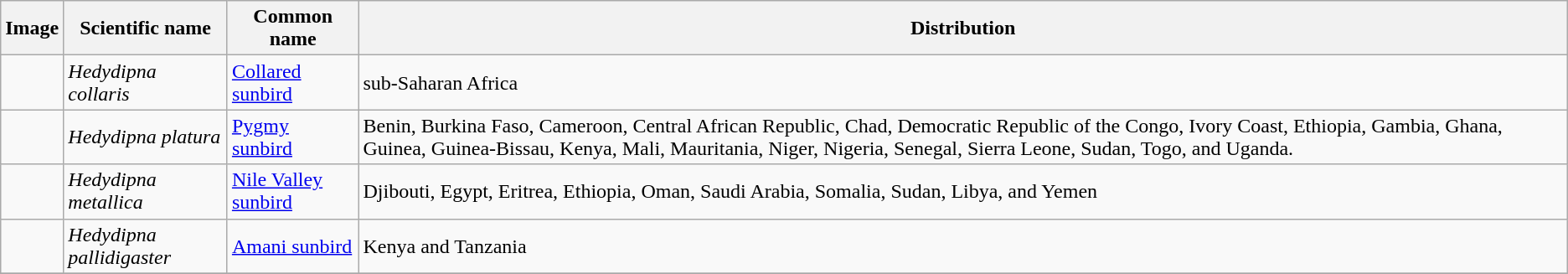<table class="wikitable">
<tr>
<th>Image</th>
<th>Scientific name</th>
<th>Common name</th>
<th>Distribution</th>
</tr>
<tr>
<td></td>
<td><em>Hedydipna collaris</em></td>
<td><a href='#'>Collared sunbird</a></td>
<td>sub-Saharan Africa</td>
</tr>
<tr>
<td></td>
<td><em>Hedydipna platura</em></td>
<td><a href='#'>Pygmy sunbird</a></td>
<td>Benin, Burkina Faso, Cameroon, Central African Republic, Chad, Democratic Republic of the Congo, Ivory Coast, Ethiopia, Gambia, Ghana, Guinea, Guinea-Bissau, Kenya, Mali, Mauritania, Niger, Nigeria, Senegal, Sierra Leone, Sudan, Togo, and Uganda.</td>
</tr>
<tr>
<td></td>
<td><em>Hedydipna metallica</em></td>
<td><a href='#'>Nile Valley sunbird</a></td>
<td>Djibouti, Egypt, Eritrea, Ethiopia, Oman, Saudi Arabia, Somalia, Sudan, Libya, and Yemen</td>
</tr>
<tr>
<td></td>
<td><em>Hedydipna pallidigaster</em></td>
<td><a href='#'>Amani sunbird</a></td>
<td>Kenya and Tanzania</td>
</tr>
<tr>
</tr>
</table>
